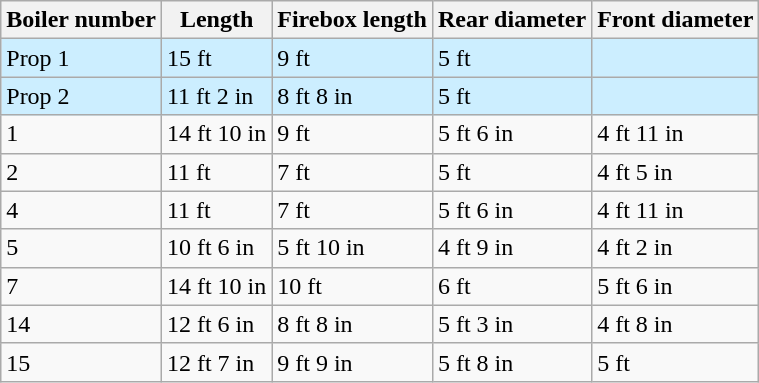<table class="wikitable sortable">
<tr>
<th>Boiler number</th>
<th>Length</th>
<th>Firebox length</th>
<th>Rear diameter</th>
<th>Front diameter</th>
</tr>
<tr style="background:#CCEEFF">
<td>Prop 1</td>
<td>15 ft</td>
<td>9 ft</td>
<td>5 ft</td>
<td></td>
</tr>
<tr style="background:#CCEEFF">
<td>Prop 2</td>
<td>11 ft 2 in</td>
<td>8 ft 8 in</td>
<td>5 ft</td>
<td></td>
</tr>
<tr>
<td>1</td>
<td>14 ft 10 in</td>
<td>9 ft</td>
<td>5 ft 6 in</td>
<td>4 ft 11 in</td>
</tr>
<tr>
<td>2</td>
<td>11 ft</td>
<td>7 ft</td>
<td>5 ft</td>
<td>4 ft 5 in</td>
</tr>
<tr>
<td>4</td>
<td>11 ft</td>
<td>7 ft</td>
<td>5 ft 6 in</td>
<td>4 ft 11 in</td>
</tr>
<tr>
<td>5</td>
<td>10 ft 6 in</td>
<td>5 ft 10 in</td>
<td>4 ft 9 in</td>
<td>4 ft 2 in</td>
</tr>
<tr>
<td>7</td>
<td>14 ft 10 in</td>
<td>10 ft</td>
<td>6 ft</td>
<td>5 ft 6 in</td>
</tr>
<tr>
<td>14</td>
<td>12 ft 6 in</td>
<td>8 ft 8 in</td>
<td>5 ft 3 in</td>
<td>4 ft 8 in</td>
</tr>
<tr>
<td>15</td>
<td>12 ft 7 in</td>
<td>9 ft 9 in</td>
<td>5 ft 8 in</td>
<td>5 ft</td>
</tr>
</table>
